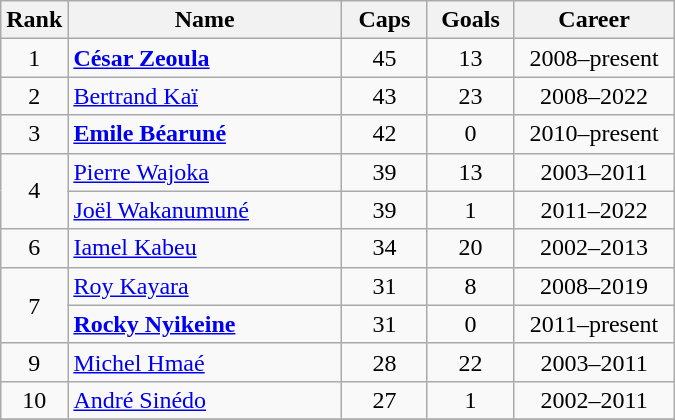<table class="wikitable sortable" style="text-align: center;">
<tr>
<th width=30px>Rank</th>
<th class="unsortable" style="width:175px;">Name</th>
<th width=50px>Caps</th>
<th width=50px>Goals</th>
<th class="unsortable" style="width:100px;">Career</th>
</tr>
<tr>
<td>1</td>
<td align=left><strong><a href='#'>César Zeoula</a></strong></td>
<td>45</td>
<td>13</td>
<td>2008–present</td>
</tr>
<tr>
<td>2</td>
<td align=left><a href='#'>Bertrand Kaï</a></td>
<td>43</td>
<td>23</td>
<td>2008–2022</td>
</tr>
<tr>
<td>3</td>
<td align=left><strong><a href='#'>Emile Béaruné</a></strong></td>
<td>42</td>
<td>0</td>
<td>2010–present</td>
</tr>
<tr>
<td rowspan=2>4</td>
<td align=left><a href='#'>Pierre Wajoka</a></td>
<td>39</td>
<td>13</td>
<td>2003–2011</td>
</tr>
<tr>
<td align=left><a href='#'>Joël Wakanumuné</a></td>
<td>39</td>
<td>1</td>
<td>2011–2022</td>
</tr>
<tr>
<td>6</td>
<td align=left><a href='#'>Iamel Kabeu</a></td>
<td>34</td>
<td>20</td>
<td>2002–2013</td>
</tr>
<tr>
<td rowspan=2>7</td>
<td align=left><a href='#'>Roy Kayara</a></td>
<td>31</td>
<td>8</td>
<td>2008–2019</td>
</tr>
<tr>
<td align=left><strong><a href='#'>Rocky Nyikeine</a></strong></td>
<td>31</td>
<td>0</td>
<td>2011–present</td>
</tr>
<tr>
<td>9</td>
<td align=left><a href='#'>Michel Hmaé</a></td>
<td>28</td>
<td>22</td>
<td>2003–2011</td>
</tr>
<tr>
<td>10</td>
<td align=left><a href='#'>André Sinédo</a></td>
<td>27</td>
<td>1</td>
<td>2002–2011</td>
</tr>
<tr>
</tr>
</table>
